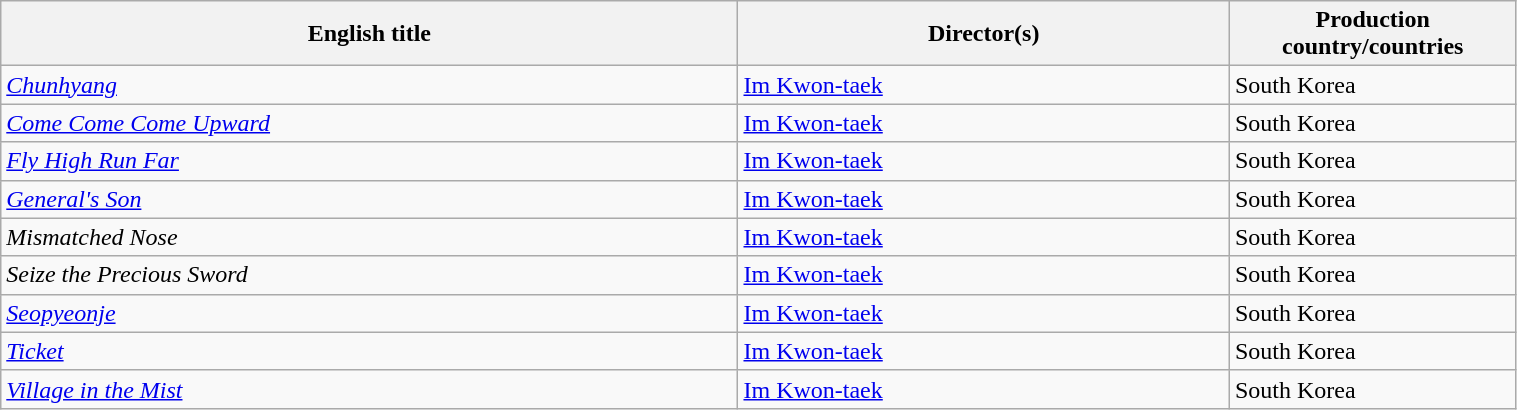<table class="sortable wikitable" width="80%" cellpadding="5">
<tr>
<th width="30%">English title</th>
<th width="20%">Director(s)</th>
<th width="10%">Production country/countries</th>
</tr>
<tr>
<td><em><a href='#'>Chunhyang</a></em></td>
<td><a href='#'>Im Kwon-taek</a></td>
<td>South Korea</td>
</tr>
<tr>
<td><em><a href='#'>Come Come Come Upward</a></em></td>
<td><a href='#'>Im Kwon-taek</a></td>
<td>South Korea</td>
</tr>
<tr>
<td><em><a href='#'>Fly High Run Far</a></em></td>
<td><a href='#'>Im Kwon-taek</a></td>
<td>South Korea</td>
</tr>
<tr>
<td><em><a href='#'>General's Son</a></em></td>
<td><a href='#'>Im Kwon-taek</a></td>
<td>South Korea</td>
</tr>
<tr>
<td><em>Mismatched Nose</em></td>
<td><a href='#'>Im Kwon-taek</a></td>
<td>South Korea</td>
</tr>
<tr>
<td><em>Seize the Precious Sword</em></td>
<td><a href='#'>Im Kwon-taek</a></td>
<td>South Korea</td>
</tr>
<tr>
<td><em><a href='#'>Seopyeonje</a></em></td>
<td><a href='#'>Im Kwon-taek</a></td>
<td>South Korea</td>
</tr>
<tr>
<td><em><a href='#'>Ticket</a></em></td>
<td><a href='#'>Im Kwon-taek</a></td>
<td>South Korea</td>
</tr>
<tr>
<td><em><a href='#'>Village in the Mist</a></em></td>
<td><a href='#'>Im Kwon-taek</a></td>
<td>South Korea</td>
</tr>
</table>
